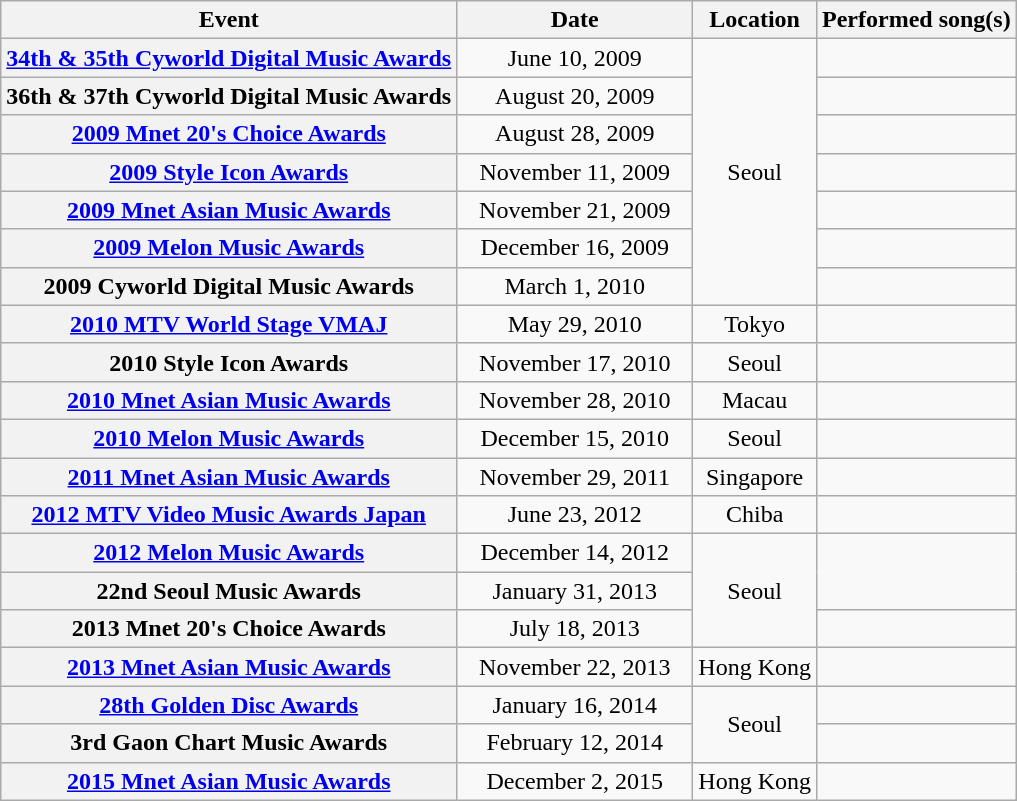<table class="wikitable sortable plainrowheaders" style="text-align:center;">
<tr>
<th scope="col" class="unsortable">Event</th>
<th scope="col" width="150">Date</th>
<th scope="col">Location</th>
<th>Performed song(s)</th>
</tr>
<tr>
<th scope="row"><a href='#'>34th & 35th Cyworld Digital Music Awards</a></th>
<td>June 10, 2009</td>
<td rowspan="7">Seoul</td>
<td></td>
</tr>
<tr>
<th scope="row">36th & 37th Cyworld Digital Music Awards</th>
<td>August 20, 2009</td>
<td></td>
</tr>
<tr>
<th scope="row"><a href='#'>2009 Mnet 20's Choice Awards</a></th>
<td>August 28, 2009</td>
<td></td>
</tr>
<tr>
<th scope="row"><a href='#'>2009 Style Icon Awards</a></th>
<td>November 11, 2009</td>
<td></td>
</tr>
<tr>
<th scope="row"><a href='#'>2009 Mnet Asian Music Awards</a></th>
<td>November 21, 2009</td>
<td></td>
</tr>
<tr>
<th scope="row"><a href='#'>2009 Melon Music Awards</a></th>
<td>December 16, 2009</td>
<td></td>
</tr>
<tr>
<th scope="row">2009 Cyworld Digital Music Awards</th>
<td>March 1, 2010</td>
<td></td>
</tr>
<tr>
<th scope="row"><a href='#'>2010 MTV World Stage VMAJ</a></th>
<td>May 29, 2010</td>
<td>Tokyo</td>
<td></td>
</tr>
<tr>
<th scope="row">2010 Style Icon Awards</th>
<td>November 17, 2010</td>
<td>Seoul</td>
<td></td>
</tr>
<tr>
<th scope="row"><a href='#'>2010 Mnet Asian Music Awards</a></th>
<td>November 28, 2010</td>
<td>Macau</td>
<td></td>
</tr>
<tr>
<th scope="row"><a href='#'>2010 Melon Music Awards</a></th>
<td>December 15, 2010</td>
<td>Seoul</td>
<td></td>
</tr>
<tr>
<th scope="row"><a href='#'>2011 Mnet Asian Music Awards</a></th>
<td>November 29, 2011</td>
<td>Singapore</td>
<td></td>
</tr>
<tr>
<th scope="row"><a href='#'>2012 MTV Video Music Awards Japan</a></th>
<td>June 23, 2012</td>
<td>Chiba</td>
<td></td>
</tr>
<tr>
<th scope="row"><a href='#'>2012 Melon Music Awards</a></th>
<td>December 14, 2012</td>
<td rowspan="3">Seoul</td>
<td rowspan="2"></td>
</tr>
<tr>
<th scope="row">22nd Seoul Music Awards</th>
<td>January 31, 2013</td>
</tr>
<tr>
<th scope="row">2013 Mnet 20's Choice Awards</th>
<td>July 18, 2013</td>
<td></td>
</tr>
<tr>
<th scope="row"><a href='#'>2013 Mnet Asian Music Awards</a></th>
<td>November 22, 2013</td>
<td>Hong Kong</td>
<td></td>
</tr>
<tr>
<th scope="row"><a href='#'>28th Golden Disc Awards</a></th>
<td>January 16, 2014</td>
<td rowspan="2">Seoul</td>
<td></td>
</tr>
<tr>
<th scope="row">3rd Gaon Chart Music Awards</th>
<td>February 12, 2014</td>
<td></td>
</tr>
<tr>
<th scope="row"><a href='#'>2015 Mnet Asian Music Awards</a></th>
<td>December 2, 2015</td>
<td>Hong Kong</td>
<td></td>
</tr>
</table>
